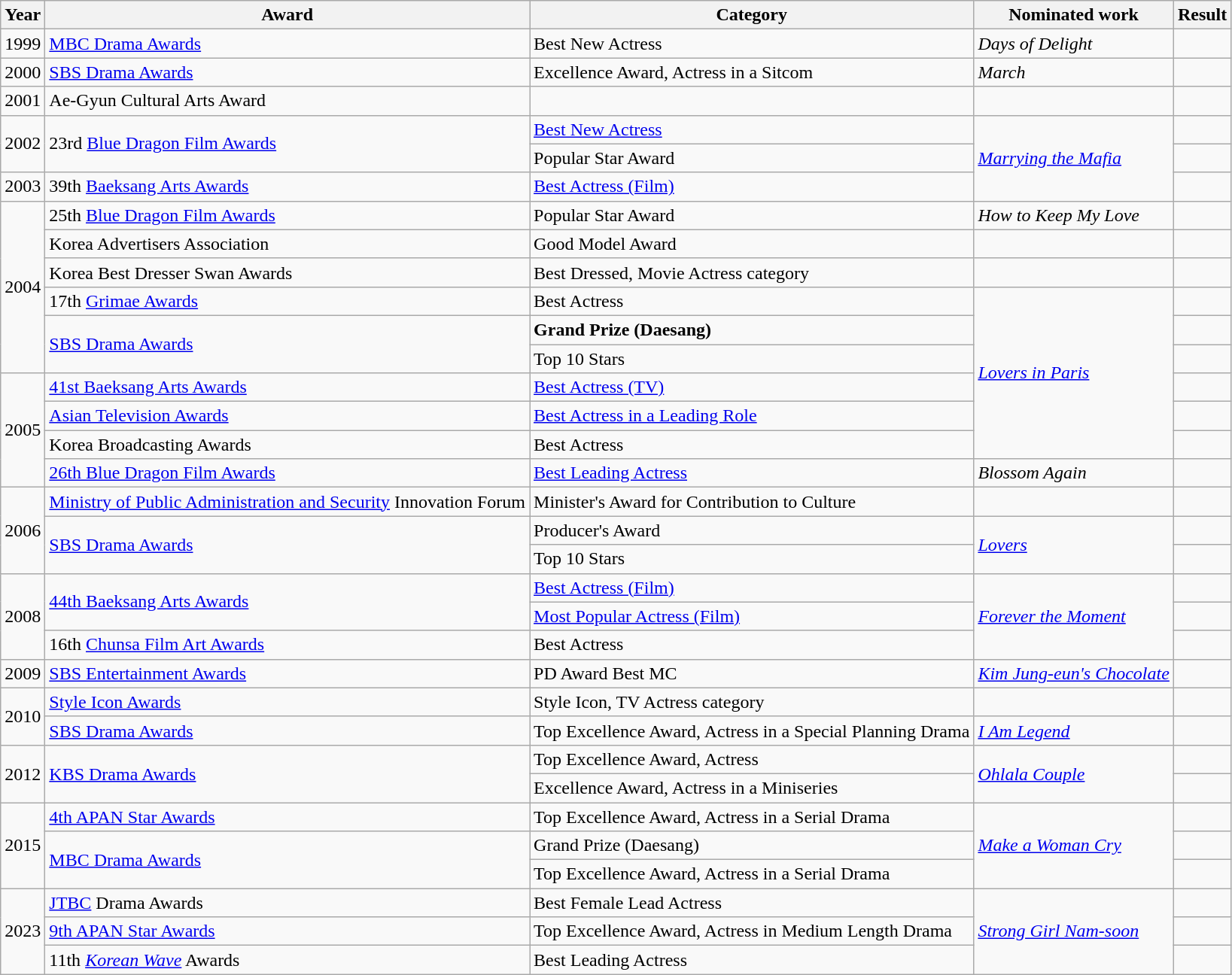<table class="wikitable sortable">
<tr>
<th>Year</th>
<th>Award</th>
<th>Category</th>
<th>Nominated work</th>
<th>Result</th>
</tr>
<tr>
<td>1999</td>
<td><a href='#'>MBC Drama Awards</a></td>
<td>Best New Actress</td>
<td><em>Days of Delight</em></td>
<td></td>
</tr>
<tr>
<td>2000</td>
<td><a href='#'>SBS Drama Awards</a></td>
<td>Excellence Award, Actress in a Sitcom</td>
<td><em>March</em></td>
<td></td>
</tr>
<tr>
<td>2001</td>
<td>Ae-Gyun Cultural Arts Award</td>
<td></td>
<td></td>
<td></td>
</tr>
<tr>
<td rowspan="2">2002</td>
<td rowspan="2">23rd <a href='#'>Blue Dragon Film Awards</a></td>
<td><a href='#'>Best New Actress</a></td>
<td rowspan="3"><em><a href='#'>Marrying the Mafia</a></em></td>
<td></td>
</tr>
<tr>
<td>Popular Star Award</td>
<td></td>
</tr>
<tr>
<td>2003</td>
<td>39th <a href='#'>Baeksang Arts Awards</a></td>
<td><a href='#'>Best Actress (Film)</a></td>
<td></td>
</tr>
<tr>
<td rowspan="6">2004</td>
<td>25th <a href='#'>Blue Dragon Film Awards</a></td>
<td>Popular Star Award</td>
<td><em>How to Keep My Love</em></td>
<td></td>
</tr>
<tr>
<td>Korea Advertisers Association</td>
<td>Good Model Award</td>
<td></td>
<td></td>
</tr>
<tr>
<td>Korea Best Dresser Swan Awards</td>
<td>Best Dressed, Movie Actress category</td>
<td></td>
<td></td>
</tr>
<tr>
<td>17th <a href='#'>Grimae Awards</a></td>
<td>Best Actress</td>
<td rowspan="6"><em><a href='#'>Lovers in Paris</a></em></td>
<td></td>
</tr>
<tr>
<td rowspan="2"><a href='#'>SBS Drama Awards</a></td>
<td><strong>Grand Prize (Daesang)</strong></td>
<td></td>
</tr>
<tr>
<td>Top 10 Stars</td>
<td></td>
</tr>
<tr>
<td rowspan="4">2005</td>
<td><a href='#'>41st Baeksang Arts Awards</a></td>
<td><a href='#'>Best Actress (TV)</a></td>
<td></td>
</tr>
<tr>
<td><a href='#'>Asian Television Awards</a></td>
<td><a href='#'>Best Actress in a Leading Role</a></td>
<td></td>
</tr>
<tr>
<td>Korea Broadcasting Awards</td>
<td>Best Actress</td>
<td></td>
</tr>
<tr>
<td><a href='#'>26th Blue Dragon Film Awards</a></td>
<td><a href='#'>Best Leading Actress</a></td>
<td><em>Blossom Again</em></td>
<td></td>
</tr>
<tr>
<td rowspan="3">2006</td>
<td><a href='#'>Ministry of Public Administration and Security</a> Innovation Forum</td>
<td>Minister's Award for Contribution to Culture</td>
<td></td>
<td></td>
</tr>
<tr>
<td rowspan="2"><a href='#'>SBS Drama Awards</a></td>
<td>Producer's Award</td>
<td rowspan="2"><em><a href='#'>Lovers</a></em></td>
<td></td>
</tr>
<tr>
<td>Top 10 Stars</td>
<td></td>
</tr>
<tr>
<td rowspan="3">2008</td>
<td rowspan="2"><a href='#'>44th Baeksang Arts Awards</a></td>
<td><a href='#'>Best Actress (Film)</a></td>
<td rowspan="3"><em><a href='#'>Forever the Moment</a></em></td>
<td></td>
</tr>
<tr>
<td><a href='#'>Most Popular Actress (Film)</a></td>
<td></td>
</tr>
<tr>
<td>16th <a href='#'>Chunsa Film Art Awards</a></td>
<td>Best Actress</td>
<td></td>
</tr>
<tr>
<td>2009</td>
<td><a href='#'>SBS Entertainment Awards</a></td>
<td>PD Award Best MC</td>
<td><em><a href='#'>Kim Jung-eun's Chocolate</a></em></td>
<td></td>
</tr>
<tr>
<td rowspan="2">2010</td>
<td><a href='#'>Style Icon Awards</a></td>
<td>Style Icon, TV Actress category</td>
<td></td>
<td></td>
</tr>
<tr>
<td><a href='#'>SBS Drama Awards</a></td>
<td>Top Excellence Award, Actress in a Special Planning Drama</td>
<td><em><a href='#'>I Am Legend</a></em></td>
<td></td>
</tr>
<tr>
<td rowspan="2">2012</td>
<td rowspan="2"><a href='#'>KBS Drama Awards</a></td>
<td>Top Excellence Award, Actress</td>
<td rowspan="2"><em><a href='#'>Ohlala Couple</a></em></td>
<td></td>
</tr>
<tr>
<td>Excellence Award, Actress in a Miniseries</td>
<td></td>
</tr>
<tr>
<td rowspan="3">2015</td>
<td><a href='#'>4th APAN Star Awards</a></td>
<td>Top Excellence Award, Actress in a Serial Drama</td>
<td rowspan="3"><em><a href='#'>Make a Woman Cry</a></em></td>
<td></td>
</tr>
<tr>
<td rowspan="2"><a href='#'>MBC Drama Awards</a></td>
<td>Grand Prize (Daesang)</td>
<td></td>
</tr>
<tr>
<td>Top Excellence Award, Actress in a Serial Drama</td>
<td></td>
</tr>
<tr ->
<td rowspan="3">2023</td>
<td><a href='#'>JTBC</a> Drama Awards</td>
<td>Best Female Lead Actress</td>
<td rowspan="3"><em><a href='#'>Strong Girl Nam-soon</a></em></td>
<td></td>
</tr>
<tr>
<td><a href='#'>9th APAN Star Awards</a></td>
<td>Top Excellence Award, Actress in Medium Length Drama</td>
<td></td>
</tr>
<tr>
<td>11th <em><a href='#'>Korean Wave</a></em> Awards</td>
<td>Best Leading Actress</td>
<td></td>
</tr>
</table>
